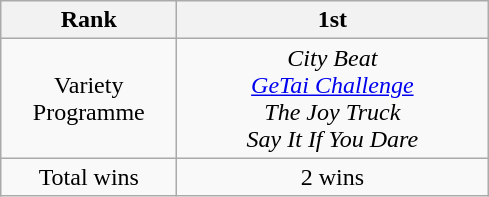<table class="wikitable" border="1">
<tr>
<th width="110">Rank</th>
<th width="200">1st</th>
</tr>
<tr align=center>
<td>Variety Programme</td>
<td><em>City Beat</em><br> <em><a href='#'>GeTai Challenge</a></em> <br> <em>The Joy Truck</em> <br> <em>Say It If You Dare</em></td>
</tr>
<tr align=center>
<td>Total wins</td>
<td>2 wins</td>
</tr>
</table>
